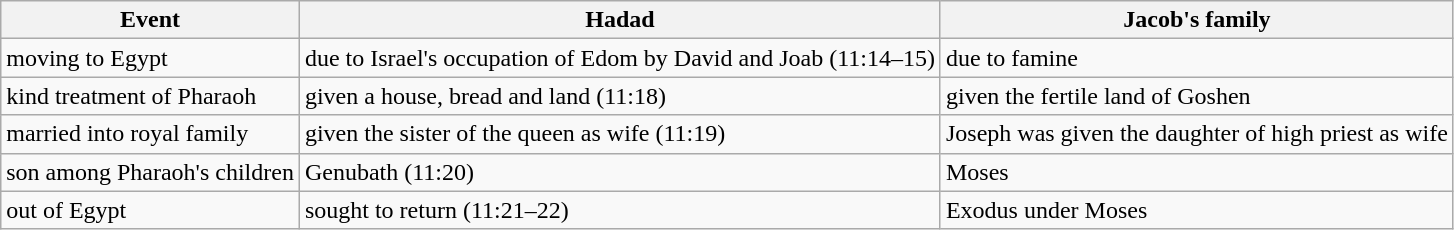<table class="wikitable">
<tr>
<th>Event</th>
<th>Hadad</th>
<th>Jacob's family</th>
</tr>
<tr>
<td>moving to Egypt</td>
<td>due to Israel's occupation of Edom by David and Joab (11:14–15)</td>
<td>due to famine</td>
</tr>
<tr>
<td>kind treatment of Pharaoh</td>
<td>given a house, bread and land (11:18)</td>
<td>given the fertile land of Goshen</td>
</tr>
<tr>
<td>married into royal family</td>
<td>given the sister of the queen as wife (11:19)</td>
<td>Joseph was given the daughter of high priest as wife</td>
</tr>
<tr>
<td>son among Pharaoh's children</td>
<td>Genubath (11:20)</td>
<td>Moses</td>
</tr>
<tr>
<td>out of Egypt</td>
<td>sought to return (11:21–22)</td>
<td>Exodus under Moses</td>
</tr>
</table>
